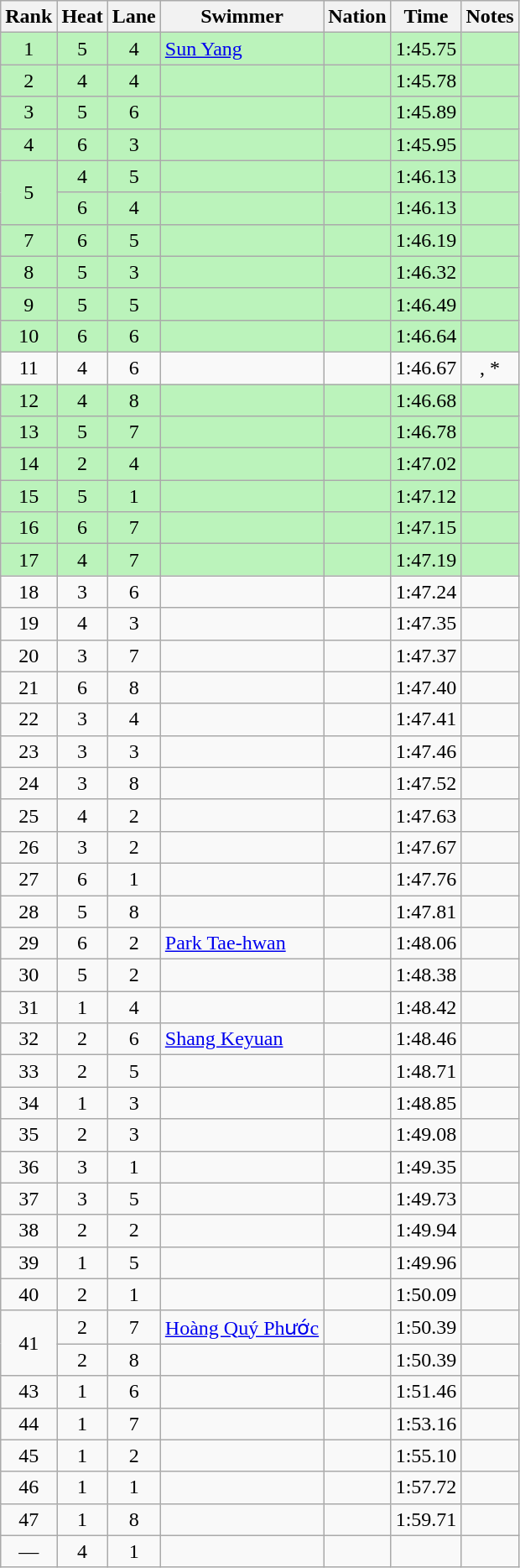<table class="wikitable sortable" style="text-align:center">
<tr>
<th>Rank</th>
<th>Heat</th>
<th>Lane</th>
<th>Swimmer</th>
<th>Nation</th>
<th>Time</th>
<th>Notes</th>
</tr>
<tr bgcolor=bbf3bb>
<td>1</td>
<td>5</td>
<td>4</td>
<td align=left><a href='#'>Sun Yang</a></td>
<td align=left></td>
<td>1:45.75</td>
<td></td>
</tr>
<tr bgcolor=bbf3bb>
<td>2</td>
<td>4</td>
<td>4</td>
<td align=left></td>
<td align=left></td>
<td>1:45.78</td>
<td></td>
</tr>
<tr bgcolor=bbf3bb>
<td>3</td>
<td>5</td>
<td>6</td>
<td align=left></td>
<td align=left></td>
<td>1:45.89</td>
<td></td>
</tr>
<tr bgcolor=bbf3bb>
<td>4</td>
<td>6</td>
<td>3</td>
<td align=left></td>
<td align=left></td>
<td>1:45.95</td>
<td></td>
</tr>
<tr bgcolor=bbf3bb>
<td rowspan=2>5</td>
<td>4</td>
<td>5</td>
<td align=left></td>
<td align=left></td>
<td>1:46.13</td>
<td></td>
</tr>
<tr bgcolor=bbf3bb>
<td>6</td>
<td>4</td>
<td align=left></td>
<td align=left></td>
<td>1:46.13</td>
<td></td>
</tr>
<tr bgcolor=bbf3bb>
<td>7</td>
<td>6</td>
<td>5</td>
<td align=left></td>
<td align=left></td>
<td>1:46.19</td>
<td></td>
</tr>
<tr bgcolor=bbf3bb>
<td>8</td>
<td>5</td>
<td>3</td>
<td align=left></td>
<td align=left></td>
<td>1:46.32</td>
<td></td>
</tr>
<tr bgcolor=bbf3bb>
<td>9</td>
<td>5</td>
<td>5</td>
<td align=left></td>
<td align=left></td>
<td>1:46.49</td>
<td></td>
</tr>
<tr bgcolor=bbf3bb>
<td>10</td>
<td>6</td>
<td>6</td>
<td align=left></td>
<td align=left></td>
<td>1:46.64</td>
<td></td>
</tr>
<tr>
<td>11</td>
<td>4</td>
<td>6</td>
<td align=left></td>
<td align=left></td>
<td>1:46.67</td>
<td>, *</td>
</tr>
<tr bgcolor=bbf3bb>
<td>12</td>
<td>4</td>
<td>8</td>
<td align=left></td>
<td align=left></td>
<td>1:46.68</td>
<td></td>
</tr>
<tr bgcolor=bbf3bb>
<td>13</td>
<td>5</td>
<td>7</td>
<td align=left></td>
<td align=left></td>
<td>1:46.78</td>
<td></td>
</tr>
<tr bgcolor=bbf3bb>
<td>14</td>
<td>2</td>
<td>4</td>
<td align=left></td>
<td align=left></td>
<td>1:47.02</td>
<td></td>
</tr>
<tr bgcolor=bbf3bb>
<td>15</td>
<td>5</td>
<td>1</td>
<td align=left></td>
<td align=left></td>
<td>1:47.12</td>
<td></td>
</tr>
<tr bgcolor=bbf3bb>
<td>16</td>
<td>6</td>
<td>7</td>
<td align=left></td>
<td align=left></td>
<td>1:47.15</td>
<td></td>
</tr>
<tr bgcolor=bbf3bb>
<td>17</td>
<td>4</td>
<td>7</td>
<td align=left></td>
<td align=left></td>
<td>1:47.19</td>
<td></td>
</tr>
<tr>
<td>18</td>
<td>3</td>
<td>6</td>
<td align=left></td>
<td align=left></td>
<td>1:47.24</td>
<td></td>
</tr>
<tr>
<td>19</td>
<td>4</td>
<td>3</td>
<td align=left></td>
<td align=left></td>
<td>1:47.35</td>
<td></td>
</tr>
<tr>
<td>20</td>
<td>3</td>
<td>7</td>
<td align=left></td>
<td align=left></td>
<td>1:47.37</td>
<td></td>
</tr>
<tr>
<td>21</td>
<td>6</td>
<td>8</td>
<td align=left></td>
<td align=left></td>
<td>1:47.40</td>
<td></td>
</tr>
<tr>
<td>22</td>
<td>3</td>
<td>4</td>
<td align=left></td>
<td align=left></td>
<td>1:47.41</td>
<td></td>
</tr>
<tr>
<td>23</td>
<td>3</td>
<td>3</td>
<td align=left></td>
<td align=left></td>
<td>1:47.46</td>
<td></td>
</tr>
<tr>
<td>24</td>
<td>3</td>
<td>8</td>
<td align=left></td>
<td align=left></td>
<td>1:47.52</td>
<td></td>
</tr>
<tr>
<td>25</td>
<td>4</td>
<td>2</td>
<td align=left></td>
<td align=left></td>
<td>1:47.63</td>
<td></td>
</tr>
<tr>
<td>26</td>
<td>3</td>
<td>2</td>
<td align=left></td>
<td align=left></td>
<td>1:47.67</td>
<td></td>
</tr>
<tr>
<td>27</td>
<td>6</td>
<td>1</td>
<td align=left></td>
<td align=left></td>
<td>1:47.76</td>
<td></td>
</tr>
<tr>
<td>28</td>
<td>5</td>
<td>8</td>
<td align=left></td>
<td align=left></td>
<td>1:47.81</td>
<td></td>
</tr>
<tr>
<td>29</td>
<td>6</td>
<td>2</td>
<td align=left><a href='#'>Park Tae-hwan</a></td>
<td align=left></td>
<td>1:48.06</td>
<td></td>
</tr>
<tr>
<td>30</td>
<td>5</td>
<td>2</td>
<td align=left></td>
<td align=left></td>
<td>1:48.38</td>
<td></td>
</tr>
<tr>
<td>31</td>
<td>1</td>
<td>4</td>
<td align=left></td>
<td align=left></td>
<td>1:48.42</td>
<td></td>
</tr>
<tr>
<td>32</td>
<td>2</td>
<td>6</td>
<td align=left><a href='#'>Shang Keyuan</a></td>
<td align=left></td>
<td>1:48.46</td>
<td></td>
</tr>
<tr>
<td>33</td>
<td>2</td>
<td>5</td>
<td align=left></td>
<td align=left></td>
<td>1:48.71</td>
<td></td>
</tr>
<tr>
<td>34</td>
<td>1</td>
<td>3</td>
<td align=left></td>
<td align=left></td>
<td>1:48.85</td>
<td></td>
</tr>
<tr>
<td>35</td>
<td>2</td>
<td>3</td>
<td align=left></td>
<td align=left></td>
<td>1:49.08</td>
<td></td>
</tr>
<tr>
<td>36</td>
<td>3</td>
<td>1</td>
<td align=left></td>
<td align=left></td>
<td>1:49.35</td>
<td></td>
</tr>
<tr>
<td>37</td>
<td>3</td>
<td>5</td>
<td align=left></td>
<td align=left></td>
<td>1:49.73</td>
<td></td>
</tr>
<tr>
<td>38</td>
<td>2</td>
<td>2</td>
<td align=left></td>
<td align=left></td>
<td>1:49.94</td>
<td></td>
</tr>
<tr>
<td>39</td>
<td>1</td>
<td>5</td>
<td align=left></td>
<td align=left></td>
<td>1:49.96</td>
<td></td>
</tr>
<tr>
<td>40</td>
<td>2</td>
<td>1</td>
<td align=left></td>
<td align=left></td>
<td>1:50.09</td>
<td></td>
</tr>
<tr>
<td rowspan=2>41</td>
<td>2</td>
<td>7</td>
<td align=left><a href='#'>Hoàng Quý Phước</a></td>
<td align=left></td>
<td>1:50.39</td>
<td></td>
</tr>
<tr>
<td>2</td>
<td>8</td>
<td align=left></td>
<td align=left></td>
<td>1:50.39</td>
</tr>
<tr>
<td>43</td>
<td>1</td>
<td>6</td>
<td align=left></td>
<td align=left></td>
<td>1:51.46</td>
<td></td>
</tr>
<tr>
<td>44</td>
<td>1</td>
<td>7</td>
<td align=left></td>
<td align=left></td>
<td>1:53.16</td>
<td></td>
</tr>
<tr>
<td>45</td>
<td>1</td>
<td>2</td>
<td align=left></td>
<td align=left></td>
<td>1:55.10</td>
<td></td>
</tr>
<tr>
<td>46</td>
<td>1</td>
<td>1</td>
<td align=left></td>
<td align=left></td>
<td>1:57.72</td>
<td></td>
</tr>
<tr>
<td>47</td>
<td>1</td>
<td>8</td>
<td align=left></td>
<td align=left></td>
<td>1:59.71</td>
<td></td>
</tr>
<tr>
<td data-sort-value=48>—</td>
<td>4</td>
<td>1</td>
<td align=left></td>
<td align=left></td>
<td></td>
<td></td>
</tr>
</table>
